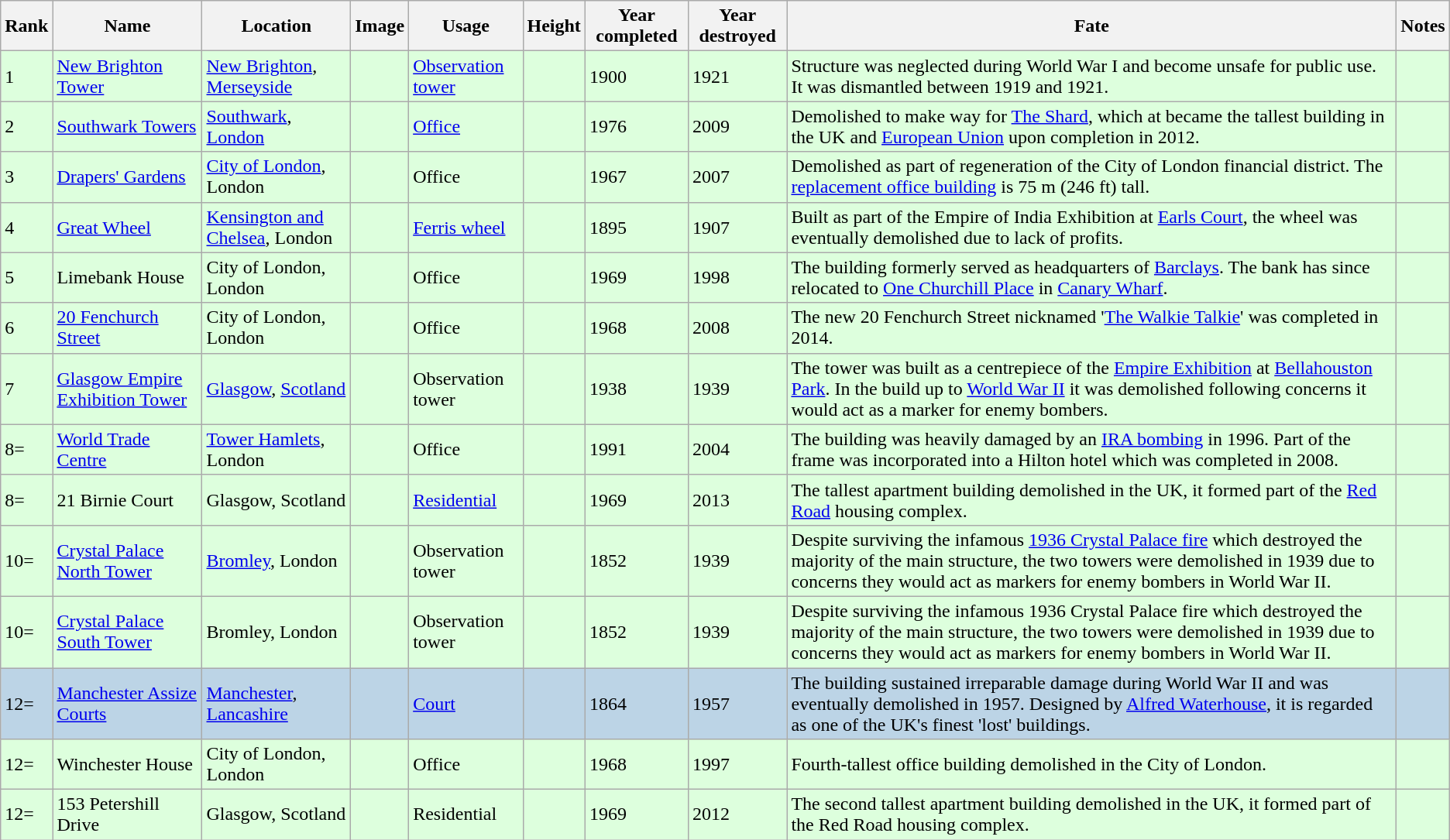<table class="wikitable sortable">
<tr>
<th>Rank<br></th>
<th>Name<br></th>
<th>Location<br></th>
<th>Image<br></th>
<th>Usage<br></th>
<th>Height<br></th>
<th>Year completed<br></th>
<th>Year destroyed<br></th>
<th class="unsortable">Fate<br></th>
<th class="unsortable">Notes</th>
</tr>
<tr bgcolor="#ddffdd">
<td>1</td>
<td><a href='#'>New Brighton Tower</a></td>
<td><a href='#'>New Brighton</a>, <a href='#'>Merseyside</a></td>
<td></td>
<td><a href='#'>Observation tower</a></td>
<td></td>
<td>1900</td>
<td>1921</td>
<td>Structure was neglected during World War I and become unsafe for public use. It was dismantled between 1919 and 1921.</td>
<td></td>
</tr>
<tr bgcolor="#ddffdd">
<td>2</td>
<td><a href='#'>Southwark Towers</a></td>
<td><a href='#'>Southwark</a>, <a href='#'>London</a></td>
<td></td>
<td><a href='#'>Office</a></td>
<td></td>
<td>1976</td>
<td>2009</td>
<td>Demolished to make way for <a href='#'>The Shard</a>, which at  became the tallest building in the UK and <a href='#'>European Union</a> upon completion in 2012.</td>
<td></td>
</tr>
<tr bgcolor="#ddffdd">
<td>3</td>
<td><a href='#'>Drapers' Gardens</a></td>
<td><a href='#'>City of London</a>, London</td>
<td></td>
<td>Office</td>
<td></td>
<td>1967</td>
<td>2007</td>
<td>Demolished as part of regeneration of the City of London financial district. The <a href='#'>replacement office building</a> is 75 m (246 ft) tall.</td>
<td></td>
</tr>
<tr bgcolor="#ddffdd">
<td>4</td>
<td><a href='#'>Great Wheel</a></td>
<td><a href='#'>Kensington and Chelsea</a>, London</td>
<td></td>
<td><a href='#'>Ferris wheel</a></td>
<td></td>
<td>1895</td>
<td>1907</td>
<td>Built as part of the Empire of India Exhibition at <a href='#'>Earls Court</a>, the wheel was eventually demolished due to lack of profits.</td>
<td></td>
</tr>
<tr bgcolor="#ddffdd">
<td>5</td>
<td>Limebank House</td>
<td>City of London, London</td>
<td></td>
<td>Office</td>
<td></td>
<td>1969</td>
<td>1998</td>
<td>The building formerly served as  headquarters of <a href='#'>Barclays</a>. The bank has since relocated to <a href='#'>One Churchill Place</a> in <a href='#'>Canary Wharf</a>.</td>
<td></td>
</tr>
<tr bgcolor="#ddffdd">
<td>6</td>
<td><a href='#'>20 Fenchurch Street</a></td>
<td>City of London, London</td>
<td></td>
<td>Office</td>
<td></td>
<td>1968</td>
<td>2008</td>
<td>The new  20 Fenchurch Street nicknamed '<a href='#'>The Walkie Talkie</a>' was completed in 2014.</td>
<td></td>
</tr>
<tr bgcolor="#ddffdd">
<td>7</td>
<td><a href='#'>Glasgow Empire Exhibition Tower</a></td>
<td><a href='#'>Glasgow</a>, <a href='#'>Scotland</a></td>
<td></td>
<td>Observation tower</td>
<td></td>
<td>1938</td>
<td>1939</td>
<td>The tower was built as a centrepiece of the <a href='#'>Empire Exhibition</a> at <a href='#'>Bellahouston Park</a>. In the build up to <a href='#'>World War II</a> it was demolished following concerns it would act as a marker for enemy bombers.</td>
<td></td>
</tr>
<tr bgcolor="#ddffdd">
<td>8=</td>
<td><a href='#'>World Trade Centre</a></td>
<td><a href='#'>Tower Hamlets</a>, London</td>
<td></td>
<td>Office</td>
<td></td>
<td>1991</td>
<td>2004</td>
<td>The building was heavily damaged by an <a href='#'>IRA bombing</a> in 1996. Part of the frame was incorporated into a Hilton hotel which was completed in 2008.</td>
<td></td>
</tr>
<tr bgcolor="#ddffdd">
<td>8=</td>
<td>21 Birnie Court</td>
<td>Glasgow, Scotland</td>
<td></td>
<td><a href='#'>Residential</a></td>
<td></td>
<td>1969</td>
<td>2013</td>
<td>The tallest apartment building demolished in the UK, it formed part of the <a href='#'>Red Road</a> housing complex.</td>
<td></td>
</tr>
<tr bgcolor="#ddffdd">
<td>10=</td>
<td><a href='#'>Crystal Palace North Tower</a></td>
<td><a href='#'>Bromley</a>, London</td>
<td></td>
<td>Observation tower</td>
<td></td>
<td>1852</td>
<td>1939</td>
<td>Despite surviving the infamous <a href='#'>1936 Crystal Palace fire</a> which destroyed the majority of the main structure, the two towers were demolished in 1939 due to concerns they would act as markers for enemy bombers in World War II.</td>
<td></td>
</tr>
<tr bgcolor="#ddffdd">
<td>10=</td>
<td><a href='#'>Crystal Palace South Tower</a></td>
<td>Bromley, London</td>
<td></td>
<td>Observation tower</td>
<td></td>
<td>1852</td>
<td>1939</td>
<td>Despite surviving the infamous 1936 Crystal Palace fire which destroyed the majority of the main structure, the two towers were demolished in 1939 due to concerns they would act as markers for enemy bombers in World War II.</td>
<td></td>
</tr>
<tr bgcolor="#BCD4E6">
<td>12=</td>
<td><a href='#'>Manchester Assize Courts</a></td>
<td><a href='#'>Manchester</a>, <a href='#'>Lancashire</a></td>
<td></td>
<td><a href='#'>Court</a></td>
<td></td>
<td>1864</td>
<td>1957</td>
<td>The building sustained irreparable damage during World War II and was eventually demolished in 1957. Designed by <a href='#'>Alfred Waterhouse</a>, it is regarded as one of the UK's finest 'lost' buildings.</td>
<td></td>
</tr>
<tr bgcolor="#ddffdd">
<td>12=</td>
<td>Winchester House</td>
<td>City of London, London</td>
<td></td>
<td>Office</td>
<td></td>
<td>1968</td>
<td>1997</td>
<td>Fourth-tallest office building demolished in the City of London.</td>
<td></td>
</tr>
<tr bgcolor="#ddffdd">
<td>12=</td>
<td>153 Petershill Drive</td>
<td>Glasgow, Scotland</td>
<td></td>
<td>Residential</td>
<td></td>
<td>1969</td>
<td>2012</td>
<td>The second tallest apartment building demolished in the UK, it formed part of the Red Road housing complex.</td>
<td></td>
</tr>
</table>
